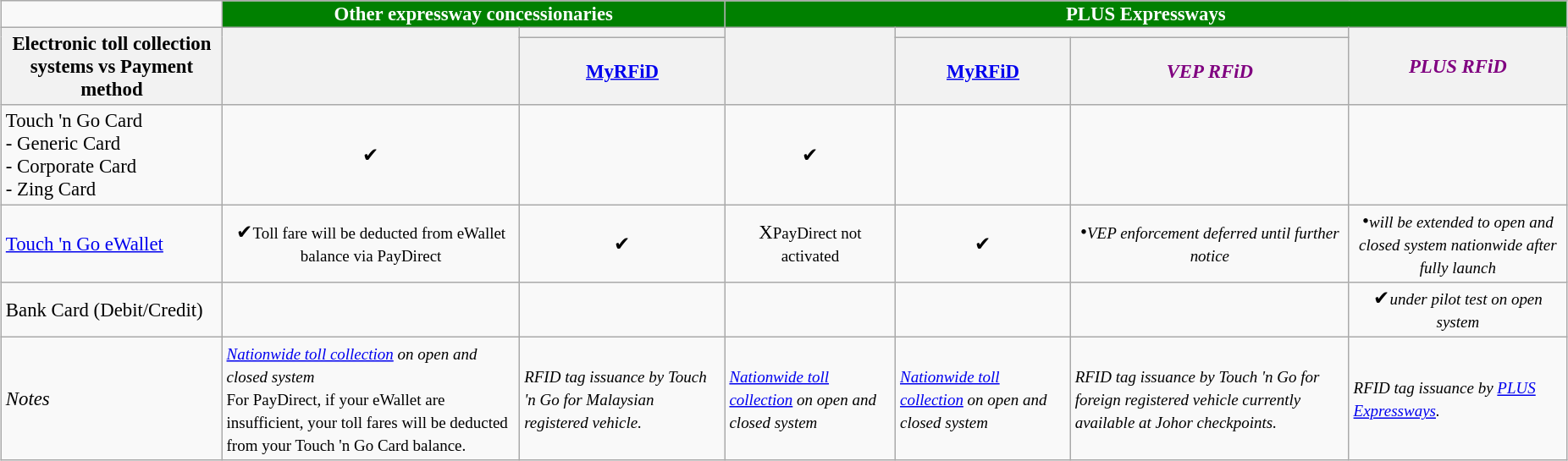<table class="wikitable sortable" style="margin-left:1em; margin-bottom:1em; color:black; font-size:95%;">
<tr>
<td></td>
<th colspan="2" ! style="padding:1px .5em; color:white; background-color:green;">Other expressway concessionaries</th>
<th colspan="5" ! style="padding:1px .5em; color:white; background-color:green;">PLUS Expressways</th>
</tr>
<tr>
<th rowspan="2">Electronic toll collection systems vs Payment method</th>
<th rowspan="2"><em></em> <em></em></th>
<th style="padding:1px .5em; color:purple;"><em></em></th>
<th rowspan="2"><em></em> <em></em></th>
<th colspan="2" ! style="padding:1px .5em; color:purple;"><em></em></th>
<th rowspan="2" ! style="padding:1px .5em; color:purple;"><em>PLUS RFiD</em></th>
</tr>
<tr>
<th style="padding:1px .5em; color:purple;"><em><a href='#'><span></em>MyRFiD<em></span></a></em></th>
<th style="padding:1px .5em; color:purple;"><em><a href='#'><span></em>MyRFiD<em></span></a></em></th>
<th style="padding:1px .5em; color:purple;"><em>VEP RFiD</em></th>
</tr>
<tr>
<td>Touch 'n Go Card <br>- Generic Card <br>- Corporate Card <br>- Zing Card</td>
<td align=center>✔</td>
<td></td>
<td align=center>✔</td>
<td></td>
<td></td>
<td></td>
</tr>
<tr>
<td><a href='#'>Touch 'n Go eWallet</a></td>
<td align=center>✔<small>Toll fare will be deducted from eWallet balance via PayDirect</small></td>
<td align=center>✔</td>
<td align=center>X<small>PayDirect not activated</small></td>
<td align=center>✔</td>
<td align=center>•<small><em>VEP enforcement deferred until further notice</em></small></td>
<td align=center>•<small><em>will be extended to open and closed system nationwide after fully launch</em></small></td>
</tr>
<tr>
<td>Bank Card (Debit/Credit)</td>
<td></td>
<td></td>
<td></td>
<td></td>
<td></td>
<td align=center>✔<small><em>under pilot test on open system</em></small></td>
</tr>
<tr>
<td><em>Notes</em></td>
<td><small><em><a href='#'>Nationwide toll collection</a> on open and closed system</em> <br>For PayDirect, if your eWallet are insufficient, your toll fares will be deducted from your Touch 'n Go Card balance.</small></td>
<td><small><em>RFID tag issuance by Touch 'n Go for Malaysian registered vehicle.</em></small></td>
<td><small><em><a href='#'>Nationwide toll collection</a> on open and closed system</em></small></td>
<td><small><em><a href='#'>Nationwide toll collection</a> on open and closed system</em></small></td>
<td><small><em>RFID tag issuance by Touch 'n Go for foreign registered vehicle currently available at Johor checkpoints.</em></small></td>
<td><small><em>RFID tag issuance by <a href='#'>PLUS Expressways</a>.</em></small></td>
</tr>
</table>
